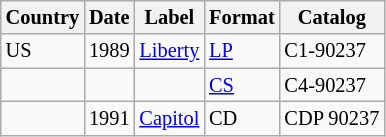<table class="wikitable" style="font-size:85%;">
<tr>
<th>Country</th>
<th>Date</th>
<th>Label</th>
<th>Format</th>
<th>Catalog</th>
</tr>
<tr>
<td>US</td>
<td>1989</td>
<td><a href='#'>Liberty</a></td>
<td><a href='#'>LP</a></td>
<td>C1-90237</td>
</tr>
<tr>
<td></td>
<td></td>
<td></td>
<td><a href='#'>CS</a></td>
<td>C4-90237</td>
</tr>
<tr>
<td></td>
<td>1991</td>
<td><a href='#'>Capitol</a></td>
<td>CD</td>
<td>CDP 90237</td>
</tr>
</table>
